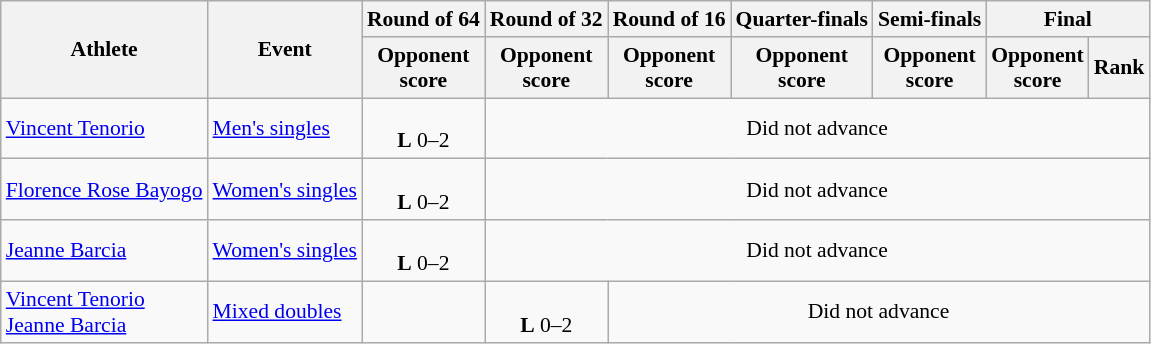<table class="wikitable" style="font-size:90%; text-align:center">
<tr>
<th rowspan="2">Athlete</th>
<th rowspan="2">Event</th>
<th>Round of 64</th>
<th>Round of 32</th>
<th>Round of 16</th>
<th>Quarter-finals</th>
<th>Semi-finals</th>
<th colspan="2">Final</th>
</tr>
<tr>
<th>Opponent<br>score</th>
<th>Opponent<br>score</th>
<th>Opponent<br>score</th>
<th>Opponent<br>score</th>
<th>Opponent<br>score</th>
<th>Opponent<br>score</th>
<th>Rank</th>
</tr>
<tr>
<td align="left"><a href='#'>Vincent Tenorio</a></td>
<td align="left"><a href='#'>Men's singles</a></td>
<td><br><strong>L</strong> 0–2</td>
<td colspan="6">Did not advance</td>
</tr>
<tr>
<td align="left"><a href='#'>Florence Rose Bayogo</a></td>
<td align="left"><a href='#'>Women's singles</a></td>
<td><br><strong>L</strong> 0–2</td>
<td colspan="6">Did not advance</td>
</tr>
<tr>
<td align="left"><a href='#'>Jeanne Barcia</a></td>
<td align="left"><a href='#'>Women's singles</a></td>
<td><br><strong>L</strong> 0–2</td>
<td colspan="6">Did not advance</td>
</tr>
<tr>
<td align="left"><a href='#'>Vincent Tenorio</a><br><a href='#'>Jeanne Barcia</a></td>
<td align="left"><a href='#'>Mixed doubles</a></td>
<td></td>
<td><br> <strong>L</strong> 0–2</td>
<td colspan="6">Did not advance</td>
</tr>
</table>
